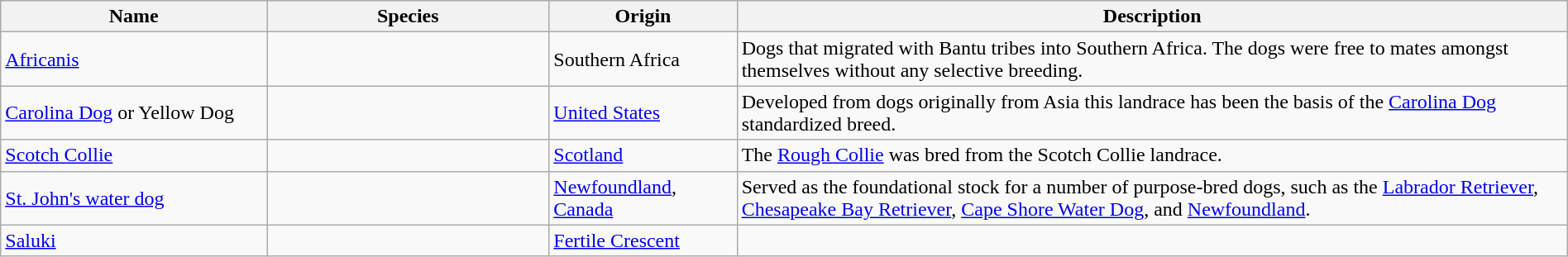<table class="wikitable sortable" style="width:100%; height:auto;">
<tr>
<th style="width:17%;">Name</th>
<th style="width:18%;">Species</th>
<th style="width:12%;">Origin</th>
<th style="width:53%;" class="unsortable">Description</th>
</tr>
<tr>
<td><a href='#'>Africanis</a></td>
<td></td>
<td>Southern Africa</td>
<td>Dogs that migrated with Bantu tribes into Southern Africa. The dogs were free to mates amongst themselves without any selective breeding.</td>
</tr>
<tr>
<td><a href='#'>Carolina Dog</a> or Yellow Dog</td>
<td></td>
<td><a href='#'>United States</a></td>
<td>Developed from dogs originally from Asia this landrace has been the basis of the <a href='#'>Carolina Dog</a> standardized breed.</td>
</tr>
<tr>
<td><a href='#'>Scotch Collie</a></td>
<td></td>
<td><a href='#'>Scotland</a></td>
<td>The <a href='#'>Rough Collie</a> was bred from the Scotch Collie landrace.</td>
</tr>
<tr>
<td><a href='#'>St. John's water dog</a></td>
<td></td>
<td><a href='#'>Newfoundland</a>, <a href='#'>Canada</a></td>
<td>Served as the foundational stock for a number of purpose-bred dogs, such as the <a href='#'>Labrador Retriever</a>, <a href='#'>Chesapeake Bay Retriever</a>, <a href='#'>Cape Shore Water Dog</a>, and <a href='#'>Newfoundland</a>.</td>
</tr>
<tr>
<td><a href='#'>Saluki</a></td>
<td></td>
<td><a href='#'>Fertile Crescent</a></td>
<td></td>
</tr>
</table>
